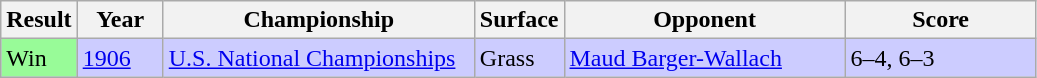<table class="sortable wikitable">
<tr>
<th style="width:40px">Result</th>
<th style="width:50px">Year</th>
<th style="width:200px">Championship</th>
<th style="width:50px">Surface</th>
<th style="width:180px">Opponent</th>
<th style="width:120px" class="unsortable">Score</th>
</tr>
<tr style="background:#ccf;">
<td style="background:#98fb98;">Win</td>
<td><a href='#'>1906</a></td>
<td><a href='#'>U.S. National Championships</a></td>
<td>Grass</td>
<td> <a href='#'>Maud Barger-Wallach</a></td>
<td>6–4, 6–3</td>
</tr>
</table>
